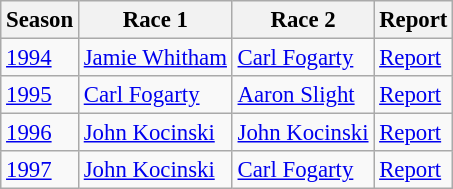<table class="wikitable" style="font-size: 95%">
<tr>
<th>Season</th>
<th>Race 1</th>
<th>Race 2</th>
<th>Report</th>
</tr>
<tr>
<td><a href='#'>1994</a></td>
<td> <a href='#'>Jamie Whitham</a></td>
<td> <a href='#'>Carl Fogarty</a></td>
<td><a href='#'>Report</a></td>
</tr>
<tr>
<td><a href='#'>1995</a></td>
<td> <a href='#'>Carl Fogarty</a></td>
<td> <a href='#'>Aaron Slight</a></td>
<td><a href='#'>Report</a></td>
</tr>
<tr>
<td><a href='#'>1996</a></td>
<td> <a href='#'>John Kocinski</a></td>
<td> <a href='#'>John Kocinski</a></td>
<td><a href='#'>Report</a></td>
</tr>
<tr>
<td><a href='#'>1997</a></td>
<td> <a href='#'>John Kocinski</a></td>
<td> <a href='#'>Carl Fogarty</a></td>
<td><a href='#'>Report</a></td>
</tr>
</table>
